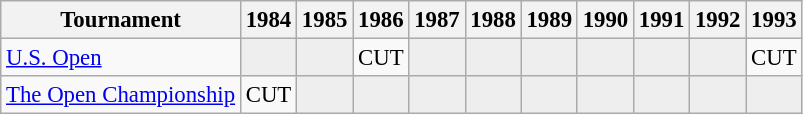<table class="wikitable" style="font-size:95%;text-align:center;">
<tr>
<th>Tournament</th>
<th>1984</th>
<th>1985</th>
<th>1986</th>
<th>1987</th>
<th>1988</th>
<th>1989</th>
<th>1990</th>
<th>1991</th>
<th>1992</th>
<th>1993</th>
</tr>
<tr>
<td align="left"><a href='#'>U.S. Open</a></td>
<td style="background:#eeeeee;"></td>
<td style="background:#eeeeee;"></td>
<td>CUT</td>
<td style="background:#eeeeee;"></td>
<td style="background:#eeeeee;"></td>
<td style="background:#eeeeee;"></td>
<td style="background:#eeeeee;"></td>
<td style="background:#eeeeee;"></td>
<td style="background:#eeeeee;"></td>
<td>CUT</td>
</tr>
<tr>
<td align="left"><a href='#'>The Open Championship</a></td>
<td>CUT</td>
<td style="background:#eeeeee;"></td>
<td style="background:#eeeeee;"></td>
<td style="background:#eeeeee;"></td>
<td style="background:#eeeeee;"></td>
<td style="background:#eeeeee;"></td>
<td style="background:#eeeeee;"></td>
<td style="background:#eeeeee;"></td>
<td style="background:#eeeeee;"></td>
<td style="background:#eeeeee;"></td>
</tr>
</table>
